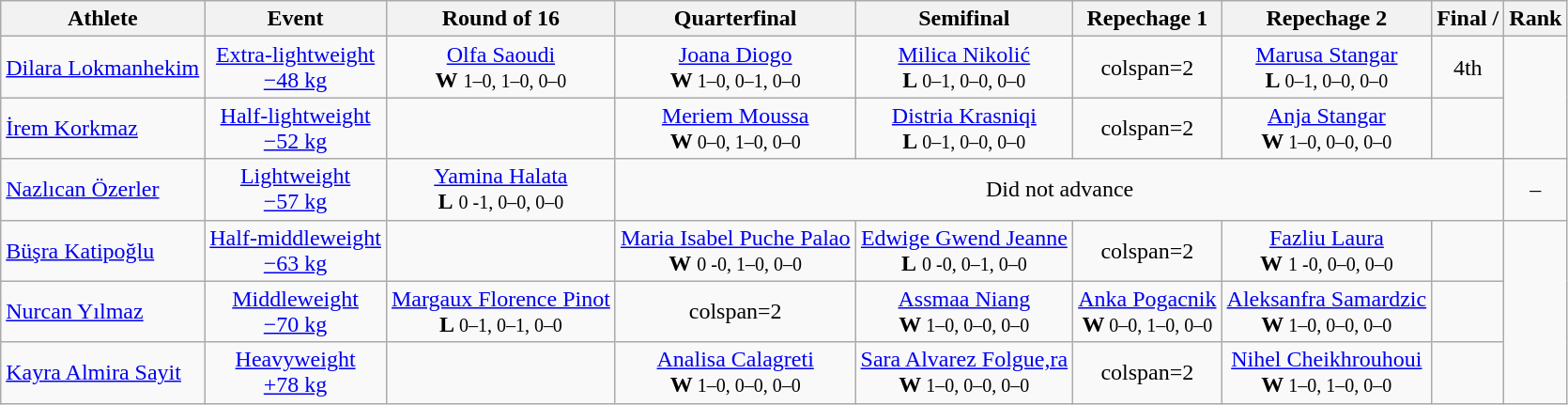<table class="wikitable">
<tr>
<th>Athlete</th>
<th>Event</th>
<th>Round of 16</th>
<th>Quarterfinal</th>
<th>Semifinal</th>
<th>Repechage 1</th>
<th>Repechage 2</th>
<th>Final / </th>
<th>Rank</th>
</tr>
<tr align=center>
<td align=left><a href='#'>Dilara Lokmanhekim</a></td>
<td><a href='#'>Extra-lightweight<br>−48 kg</a></td>
<td> <a href='#'>Olfa Saoudi</a><br><strong>W</strong> <small>1–0, 1–0, 0–0</small></td>
<td> <a href='#'>Joana Diogo</a><br><strong>W</strong><small> 1–0, 0–1, 0–0</small></td>
<td> <a href='#'>Milica Nikolić</a><br><strong>L</strong><small> 0–1, 0–0, 0–0</small></td>
<td>colspan=2 </td>
<td> <a href='#'>Marusa Stangar</a><br><strong>L</strong><small> 0–1, 0–0, 0–0</small></td>
<td>4th</td>
</tr>
<tr align=center>
<td align=left><a href='#'>İrem Korkmaz</a></td>
<td><a href='#'>Half-lightweight<br>−52 kg</a></td>
<td></td>
<td> <a href='#'>Meriem Moussa</a><br><strong>W</strong><small> 0–0, 1–0, 0–0</small></td>
<td> <a href='#'>Distria Krasniqi</a><br><strong>L</strong><small> 0–1, 0–0, 0–0</small></td>
<td>colspan=2 </td>
<td> <a href='#'>Anja Stangar</a><br><strong>W</strong><small> 1–0, 0–0, 0–0</small></td>
<td></td>
</tr>
<tr align=center>
<td align=left><a href='#'>Nazlıcan Özerler</a></td>
<td><a href='#'>Lightweight<br>−57 kg</a></td>
<td> <a href='#'>Yamina Halata</a><br><strong>L</strong> <small>0 -1, 0–0, 0–0</small></td>
<td colspan=5>Did not advance</td>
<td>–</td>
</tr>
<tr align=center>
<td align=left><a href='#'>Büşra Katipoğlu</a></td>
<td><a href='#'>Half-middleweight<br>−63 kg</a></td>
<td></td>
<td> <a href='#'>Maria Isabel Puche Palao</a><br><strong>W</strong> <small>0 -0, 1–0, 0–0</small></td>
<td> <a href='#'>Edwige Gwend Jeanne</a><br><strong>L</strong> <small>0 -0, 0–1, 0–0</small></td>
<td>colspan=2 </td>
<td> <a href='#'>Fazliu Laura</a><br><strong>W</strong> <small>1 -0, 0–0, 0–0</small></td>
<td></td>
</tr>
<tr align=center>
<td align=left><a href='#'>Nurcan Yılmaz</a></td>
<td><a href='#'>Middleweight<br>−70 kg</a></td>
<td> <a href='#'>Margaux Florence Pinot</a><br><strong>L</strong><small> 0–1, 0–1, 0–0</small></td>
<td>colspan=2 </td>
<td> <a href='#'>Assmaa Niang</a><br><strong>W</strong><small> 1–0, 0–0, 0–0</small></td>
<td> <a href='#'>Anka Pogacnik</a><br><strong>W</strong><small> 0–0, 1–0, 0–0</small></td>
<td> <a href='#'>Aleksanfra Samardzic</a><br><strong>W</strong><small> 1–0, 0–0, 0–0</small></td>
<td></td>
</tr>
<tr align=center>
<td align=left><a href='#'>Kayra Almira Sayit</a></td>
<td><a href='#'>Heavyweight<br> +78 kg</a></td>
<td></td>
<td> <a href='#'>Analisa Calagreti</a><br><strong>W</strong><small> 1–0, 0–0, 0–0</small></td>
<td> <a href='#'>Sara Alvarez Folgue,ra</a><br><strong>W</strong><small> 1–0, 0–0, 0–0</small></td>
<td>colspan=2 </td>
<td> <a href='#'>Nihel Cheikhrouhoui</a><br><strong>W</strong><small> 1–0, 1–0, 0–0</small></td>
<td></td>
</tr>
</table>
